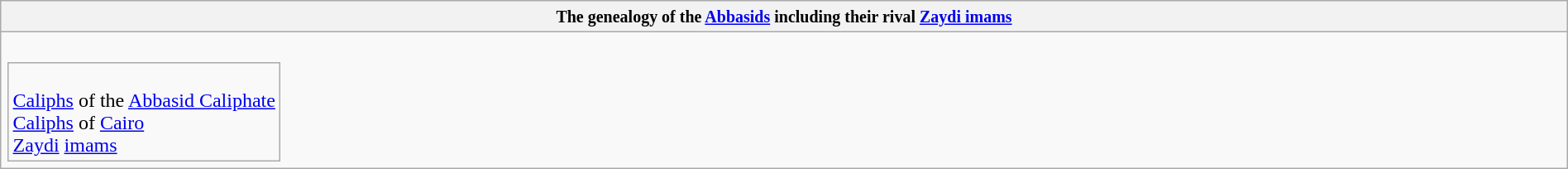<table class="wikitable collapsible collapsed" border="1" style="width:100%; text-align:center;">
<tr>
<th><small>The genealogy of the <a href='#'>Abbasids</a> including their rival <a href='#'>Zaydi imams</a> </small></th>
</tr>
<tr>
<td><br><table - style="vertical-align:top">
<tr>
<td colspan=100% style="text-align:left"><br> <a href='#'>Caliphs</a> of the <a href='#'>Abbasid Caliphate</a><br>
 <a href='#'>Caliphs</a> of <a href='#'>Cairo</a><br>
 <a href='#'>Zaydi</a> <a href='#'>imams</a></td>
</tr>
</table>





































































</td>
</tr>
</table>
